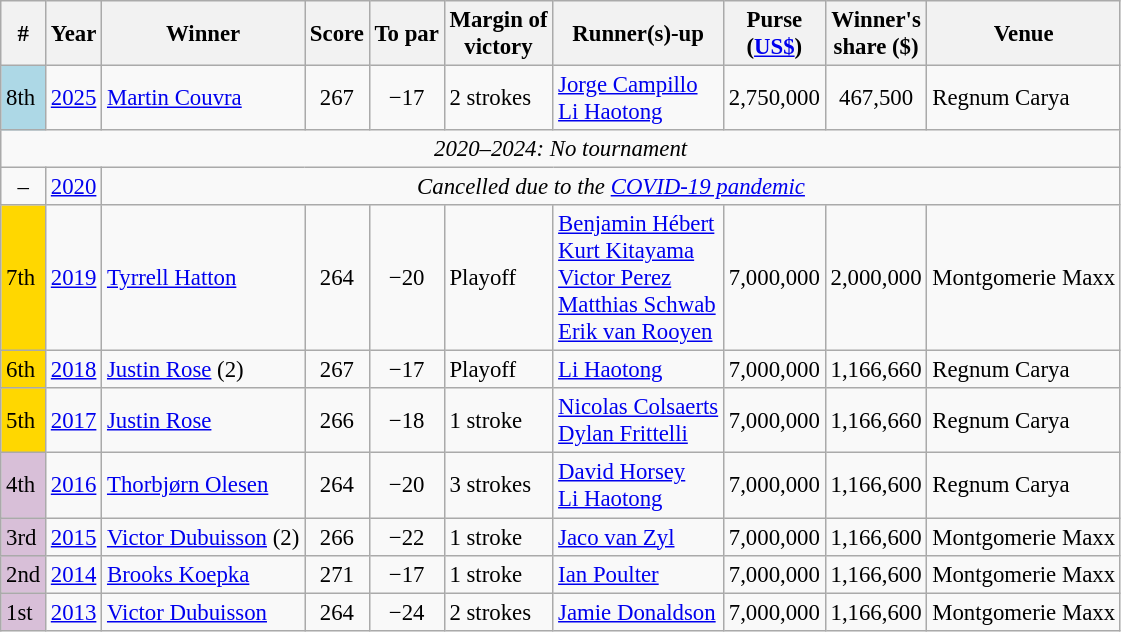<table class="wikitable" style="font-size:95%">
<tr>
<th>#</th>
<th>Year</th>
<th>Winner</th>
<th>Score</th>
<th>To par</th>
<th>Margin of<br>victory</th>
<th>Runner(s)-up</th>
<th>Purse<br>(<a href='#'>US$</a>)</th>
<th>Winner's<br>share ($)</th>
<th>Venue</th>
</tr>
<tr>
<td style="background:lightblue">8th</td>
<td><a href='#'>2025</a></td>
<td> <a href='#'>Martin Couvra</a></td>
<td align=center>267</td>
<td align=center>−17</td>
<td>2 strokes</td>
<td> <a href='#'>Jorge Campillo</a><br> <a href='#'>Li Haotong</a></td>
<td align=center>2,750,000</td>
<td align=center>467,500</td>
<td>Regnum Carya</td>
</tr>
<tr>
<td colspan=10 align=center><em>2020–2024: No tournament</em></td>
</tr>
<tr>
<td align=center>–</td>
<td><a href='#'>2020</a></td>
<td colspan=8 align=center><em>Cancelled due to the <a href='#'>COVID-19 pandemic</a></em></td>
</tr>
<tr>
<td style="background:gold">7th</td>
<td><a href='#'>2019</a></td>
<td> <a href='#'>Tyrrell Hatton</a></td>
<td align=center>264</td>
<td align=center>−20</td>
<td>Playoff</td>
<td> <a href='#'>Benjamin Hébert</a><br> <a href='#'>Kurt Kitayama</a><br> <a href='#'>Victor Perez</a><br> <a href='#'>Matthias Schwab</a><br> <a href='#'>Erik van Rooyen</a></td>
<td align=center>7,000,000</td>
<td align=center>2,000,000</td>
<td>Montgomerie Maxx</td>
</tr>
<tr>
<td style="background:gold">6th</td>
<td><a href='#'>2018</a></td>
<td> <a href='#'>Justin Rose</a> (2)</td>
<td align=center>267</td>
<td align=center>−17</td>
<td>Playoff</td>
<td> <a href='#'>Li Haotong</a></td>
<td align=center>7,000,000</td>
<td align=center>1,166,660</td>
<td>Regnum Carya</td>
</tr>
<tr>
<td style="background:gold">5th</td>
<td><a href='#'>2017</a></td>
<td> <a href='#'>Justin Rose</a></td>
<td align=center>266</td>
<td align=center>−18</td>
<td>1 stroke</td>
<td> <a href='#'>Nicolas Colsaerts</a><br> <a href='#'>Dylan Frittelli</a></td>
<td align=center>7,000,000</td>
<td align=center>1,166,660</td>
<td>Regnum Carya</td>
</tr>
<tr>
<td style="background:thistle">4th</td>
<td><a href='#'>2016</a></td>
<td> <a href='#'>Thorbjørn Olesen</a></td>
<td align=center>264</td>
<td align=center>−20</td>
<td>3 strokes</td>
<td> <a href='#'>David Horsey</a><br>  <a href='#'>Li Haotong</a></td>
<td align=center>7,000,000</td>
<td align=center>1,166,600</td>
<td>Regnum Carya</td>
</tr>
<tr>
<td style="background:thistle">3rd</td>
<td><a href='#'>2015</a></td>
<td> <a href='#'>Victor Dubuisson</a> (2)</td>
<td align=center>266</td>
<td align=center>−22</td>
<td>1 stroke</td>
<td> <a href='#'>Jaco van Zyl</a></td>
<td align=center>7,000,000</td>
<td align=center>1,166,600</td>
<td>Montgomerie Maxx</td>
</tr>
<tr>
<td style="background:thistle">2nd</td>
<td><a href='#'>2014</a></td>
<td> <a href='#'>Brooks Koepka</a></td>
<td align=center>271</td>
<td align=center>−17</td>
<td>1 stroke</td>
<td> <a href='#'>Ian Poulter</a></td>
<td align=center>7,000,000</td>
<td align=center>1,166,600</td>
<td>Montgomerie Maxx</td>
</tr>
<tr>
<td style="background:thistle">1st</td>
<td><a href='#'>2013</a></td>
<td> <a href='#'>Victor Dubuisson</a></td>
<td align=center>264</td>
<td align=center>−24</td>
<td>2 strokes</td>
<td> <a href='#'>Jamie Donaldson</a></td>
<td align=center>7,000,000</td>
<td align=center>1,166,600</td>
<td>Montgomerie Maxx</td>
</tr>
</table>
